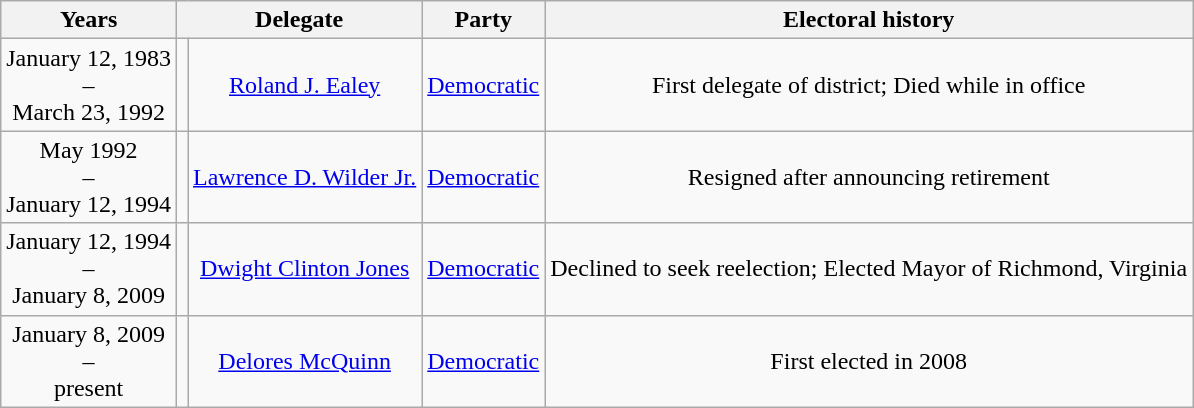<table class=wikitable style="text-align:center">
<tr valign=bottom>
<th>Years</th>
<th colspan=2>Delegate</th>
<th>Party</th>
<th>Electoral history</th>
</tr>
<tr>
<td nowrap><span>January 12, 1983</span><br>–<br><span>March 23, 1992</span></td>
<td></td>
<td><a href='#'>Roland J. Ealey</a></td>
<td><a href='#'>Democratic</a></td>
<td>First delegate of district; Died while in office</td>
</tr>
<tr>
<td nowrap><span>May 1992</span><br>–<br><span>January 12, 1994</span></td>
<td></td>
<td><a href='#'>Lawrence D. Wilder Jr.</a></td>
<td><a href='#'>Democratic</a></td>
<td>Resigned after announcing retirement</td>
</tr>
<tr>
<td nowrap><span>January 12, 1994</span><br>–<br><span>January 8, 2009</span></td>
<td align=left></td>
<td><a href='#'>Dwight Clinton Jones</a></td>
<td><a href='#'>Democratic</a></td>
<td>Declined to seek reelection; Elected Mayor of Richmond, Virginia</td>
</tr>
<tr>
<td nowrap><span>January 8, 2009</span><br>–<br><span>present</span></td>
<td></td>
<td><a href='#'>Delores McQuinn</a></td>
<td><a href='#'>Democratic</a></td>
<td>First elected in 2008</td>
</tr>
</table>
